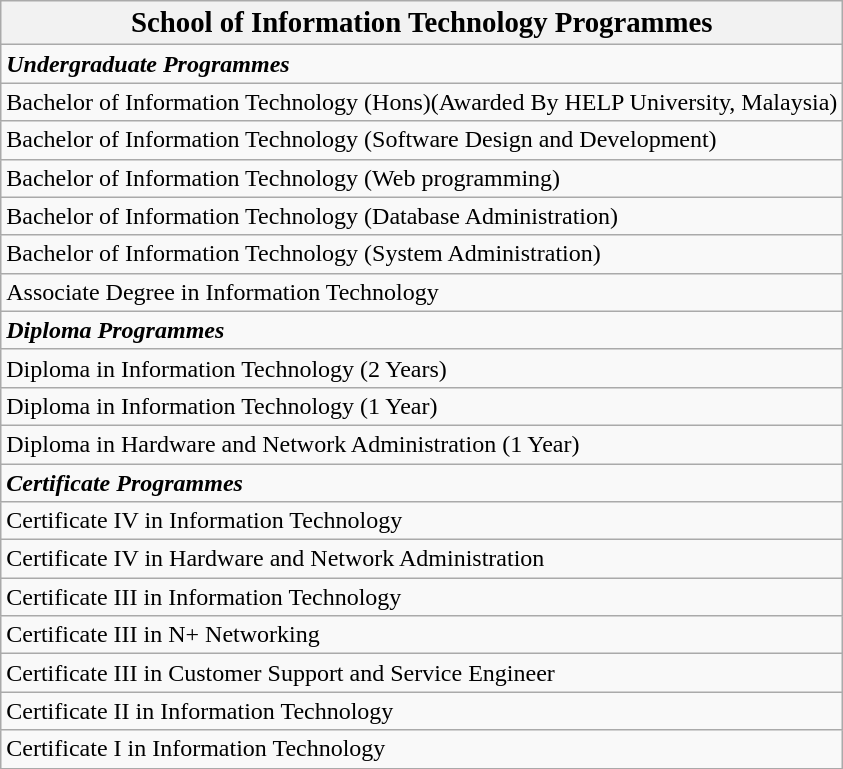<table class="wikitable">
<tr>
<th><strong><big>School of Information Technology Programmes</big></strong></th>
</tr>
<tr>
<td><strong><em>Undergraduate Programmes</em></strong></td>
</tr>
<tr>
<td>Bachelor of Information Technology (Hons)(Awarded By HELP University, Malaysia)</td>
</tr>
<tr>
<td>Bachelor of Information Technology (Software Design and Development)</td>
</tr>
<tr>
<td>Bachelor of Information Technology (Web programming)</td>
</tr>
<tr>
<td>Bachelor of Information Technology (Database Administration)</td>
</tr>
<tr>
<td>Bachelor of Information Technology (System Administration)</td>
</tr>
<tr>
<td>Associate Degree in Information Technology</td>
</tr>
<tr>
<td><strong><em>Diploma Programmes</em></strong></td>
</tr>
<tr>
<td>Diploma in Information Technology (2 Years)</td>
</tr>
<tr>
<td>Diploma in Information Technology (1 Year)</td>
</tr>
<tr>
<td>Diploma in Hardware and Network Administration (1 Year)</td>
</tr>
<tr>
<td><strong><em>Certificate Programmes</em></strong></td>
</tr>
<tr>
<td>Certificate IV in Information Technology</td>
</tr>
<tr>
<td>Certificate IV in Hardware and Network Administration</td>
</tr>
<tr>
<td>Certificate III in Information Technology</td>
</tr>
<tr>
<td>Certificate III in N+ Networking</td>
</tr>
<tr>
<td>Certificate III in Customer Support and Service Engineer</td>
</tr>
<tr>
<td>Certificate II in Information Technology</td>
</tr>
<tr>
<td>Certificate I in Information Technology</td>
</tr>
<tr>
</tr>
</table>
